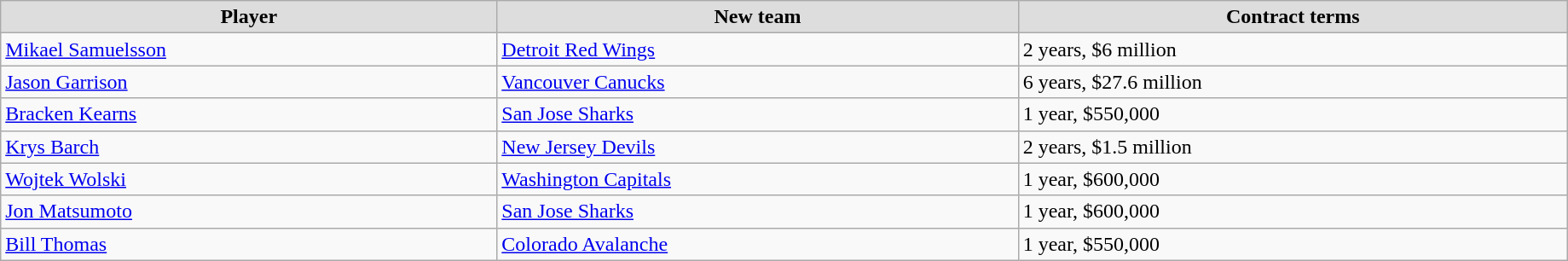<table class="wikitable" width=97%>
<tr align="center" bgcolor="#dddddd">
<td><strong>Player</strong></td>
<td><strong>New team</strong></td>
<td><strong>Contract terms</strong></td>
</tr>
<tr>
<td><a href='#'>Mikael Samuelsson</a></td>
<td><a href='#'>Detroit Red Wings</a></td>
<td>2 years, $6 million</td>
</tr>
<tr>
<td><a href='#'>Jason Garrison</a></td>
<td><a href='#'>Vancouver Canucks</a></td>
<td>6 years, $27.6 million</td>
</tr>
<tr>
<td><a href='#'>Bracken Kearns</a></td>
<td><a href='#'>San Jose Sharks</a></td>
<td>1 year, $550,000</td>
</tr>
<tr>
<td><a href='#'>Krys Barch</a></td>
<td><a href='#'>New Jersey Devils</a></td>
<td>2 years, $1.5 million</td>
</tr>
<tr>
<td><a href='#'>Wojtek Wolski</a></td>
<td><a href='#'>Washington Capitals</a></td>
<td>1 year, $600,000</td>
</tr>
<tr>
<td><a href='#'>Jon Matsumoto</a></td>
<td><a href='#'>San Jose Sharks</a></td>
<td>1 year, $600,000</td>
</tr>
<tr>
<td><a href='#'>Bill Thomas</a></td>
<td><a href='#'>Colorado Avalanche</a></td>
<td>1 year, $550,000</td>
</tr>
</table>
